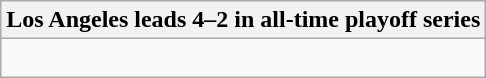<table class="wikitable collapsible collapsed">
<tr>
<th>Los Angeles leads 4–2 in all-time playoff series</th>
</tr>
<tr>
<td><br>




</td>
</tr>
</table>
